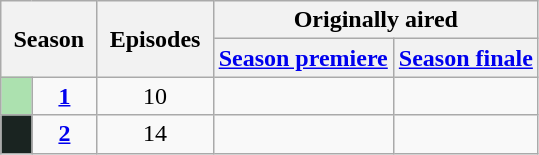<table class="wikitable" style="text-align:center">
<tr>
<th style="padding:0 8px;" colspan="2" rowspan="2">Season</th>
<th style="padding:0 8px;" rowspan="2">Episodes</th>
<th colspan="2">Originally aired</th>
</tr>
<tr>
<th><a href='#'>Season premiere</a></th>
<th><a href='#'>Season finale</a></th>
</tr>
<tr>
<td bgcolor="#ACE1AF"></td>
<td><strong><a href='#'>1</a></strong></td>
<td>10</td>
<td></td>
<td></td>
</tr>
<tr>
<td bgcolor="#1A2421"></td>
<td><strong><a href='#'>2</a></strong></td>
<td>14</td>
<td></td>
<td style="padding: 0px 8px"></td>
</tr>
</table>
